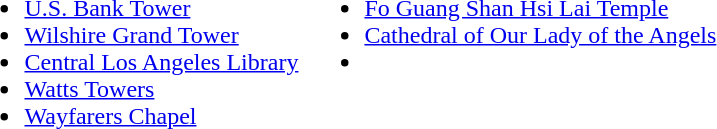<table>
<tr>
<td style="vertical-align:top"><br><ul><li><a href='#'>U.S. Bank Tower</a></li><li><a href='#'>Wilshire Grand Tower</a></li><li><a href='#'>Central Los Angeles Library</a></li><li><a href='#'>Watts Towers</a></li><li><a href='#'>Wayfarers Chapel</a></li></ul></td>
<td style="vertical-align:top"><br><ul><li><a href='#'>Fo Guang Shan Hsi Lai Temple</a></li><li><a href='#'>Cathedral of Our Lady of the Angels</a></li><li></li></ul></td>
</tr>
</table>
